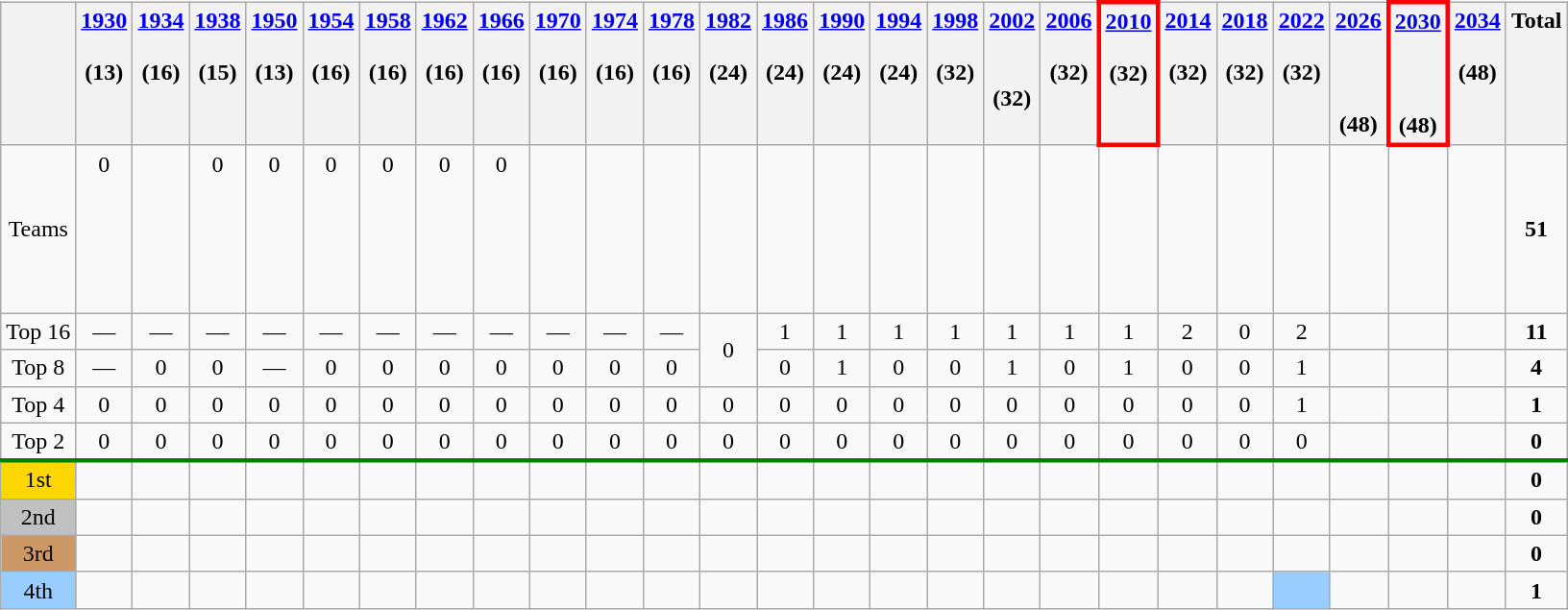<table class="wikitable" style="text-align:center;">
<tr valign=top>
<th></th>
<th><a href='#'>1930</a><br> <br> (13)</th>
<th><a href='#'>1934</a><br> <br> (16)</th>
<th><a href='#'>1938</a><br> <br> (15)</th>
<th><a href='#'>1950</a><br> <br> (13)</th>
<th><a href='#'>1954</a><br> <br> (16)</th>
<th><a href='#'>1958</a><br> <br> (16)</th>
<th><a href='#'>1962</a><br> <br> (16)</th>
<th><a href='#'>1966</a><br> <br> (16)</th>
<th><a href='#'>1970</a><br> <br> (16)</th>
<th><a href='#'>1974</a><br> <br> (16)</th>
<th><a href='#'>1978</a><br> <br> (16)</th>
<th><a href='#'>1982</a><br> <br> (24)</th>
<th><a href='#'>1986</a><br> <br> (24)</th>
<th><a href='#'>1990</a><br> <br> (24)</th>
<th><a href='#'>1994</a><br> <br> (24)</th>
<th><a href='#'>1998</a><br> <br> (32)</th>
<th><a href='#'>2002</a><br> <br><br> (32)</th>
<th><a href='#'>2006</a><br> <br> (32)</th>
<th style="border:3px solid red"><a href='#'>2010</a><br> <br> (32)</th>
<th><a href='#'>2014</a><br> <br> (32)</th>
<th><a href='#'>2018</a><br> <br> (32)</th>
<th><a href='#'>2022</a><br> <br> (32)</th>
<th><a href='#'>2026</a><br> <br> <br> <br> (48)</th>
<th style="border:3px solid red"><a href='#'>2030</a><br> <br> <br> <br> (48)</th>
<th><a href='#'>2034</a><br> <br> (48)</th>
<th>Total</th>
</tr>
<tr>
<td>Teams</td>
<td>0 <br> <br> <br> <br> <br> <br></td>
<td><br> <br> <br> <br> <br> <br></td>
<td>0 <br> <br> <br> <br> <br> <br></td>
<td>0 <br> <br> <br> <br> <br> <br></td>
<td>0 <br> <br> <br> <br> <br> <br></td>
<td>0 <br> <br> <br> <br> <br> <br></td>
<td>0 <br> <br> <br> <br> <br> <br></td>
<td>0 <br> <br> <br> <br> <br> <br></td>
<td><br> <br> <br> <br> <br> <br></td>
<td><br> <br> <br> <br> <br> <br></td>
<td><br> <br> <br> <br> <br> <br></td>
<td><br> <br> <br> <br> <br> <br></td>
<td><br> <br> <br> <br> <br> <br></td>
<td><br> <br> <br> <br> <br> <br></td>
<td><br> <br> <br> <br> <br> <br></td>
<td><br> <br> <br> <br> <br> <br></td>
<td><br> <br> <br> <br><br> <br></td>
<td><br> <br> <br> <br> <br> <br></td>
<td><br> <br> <br> <br> <br> <br></td>
<td><br> <br> <br> <br> <br> <br></td>
<td><br> <br> <br> <br> <br> <br></td>
<td><br> <br> <br> <br><br> <br></td>
<td></td>
<td></td>
<td></td>
<td><strong>51</strong></td>
</tr>
<tr>
<td>Top 16</td>
<td>—</td>
<td>—</td>
<td>—</td>
<td>—</td>
<td>—</td>
<td>—</td>
<td>—</td>
<td>—</td>
<td>—</td>
<td>—</td>
<td>—</td>
<td rowspan=2>0</td>
<td>1</td>
<td>1</td>
<td>1</td>
<td>1</td>
<td>1</td>
<td>1</td>
<td>1</td>
<td>2</td>
<td>0</td>
<td>2</td>
<td></td>
<td></td>
<td></td>
<td><strong>11</strong></td>
</tr>
<tr>
<td>Top 8</td>
<td>—</td>
<td>0</td>
<td>0</td>
<td>—</td>
<td>0</td>
<td>0</td>
<td>0</td>
<td>0</td>
<td>0</td>
<td>0</td>
<td>0</td>
<td>0</td>
<td>1</td>
<td>0</td>
<td>0</td>
<td>1</td>
<td>0</td>
<td>1</td>
<td>0</td>
<td>0</td>
<td>1</td>
<td></td>
<td></td>
<td></td>
<td><strong>4</strong></td>
</tr>
<tr>
<td>Top 4</td>
<td>0</td>
<td>0</td>
<td>0</td>
<td>0</td>
<td>0</td>
<td>0</td>
<td>0</td>
<td>0</td>
<td>0</td>
<td>0</td>
<td>0</td>
<td>0</td>
<td>0</td>
<td>0</td>
<td>0</td>
<td>0</td>
<td>0</td>
<td>0</td>
<td>0</td>
<td>0</td>
<td>0</td>
<td>1</td>
<td></td>
<td></td>
<td></td>
<td><strong>1</strong></td>
</tr>
<tr>
<td>Top 2</td>
<td>0</td>
<td>0</td>
<td>0</td>
<td>0</td>
<td>0</td>
<td>0</td>
<td>0</td>
<td>0</td>
<td>0</td>
<td>0</td>
<td>0</td>
<td>0</td>
<td>0</td>
<td>0</td>
<td>0</td>
<td>0</td>
<td>0</td>
<td>0</td>
<td>0</td>
<td>0</td>
<td>0</td>
<td>0</td>
<td></td>
<td></td>
<td></td>
<td><strong>0</strong></td>
</tr>
<tr style="border-top:3px solid green;">
<td bgcolor=gold>1st</td>
<td></td>
<td></td>
<td></td>
<td></td>
<td></td>
<td></td>
<td></td>
<td></td>
<td></td>
<td></td>
<td></td>
<td></td>
<td></td>
<td></td>
<td></td>
<td></td>
<td></td>
<td></td>
<td></td>
<td></td>
<td></td>
<td></td>
<td></td>
<td></td>
<td></td>
<td><strong>0</strong></td>
</tr>
<tr>
<td bgcolor=silver>2nd</td>
<td></td>
<td></td>
<td></td>
<td></td>
<td></td>
<td></td>
<td></td>
<td></td>
<td></td>
<td></td>
<td></td>
<td></td>
<td></td>
<td></td>
<td></td>
<td></td>
<td></td>
<td></td>
<td></td>
<td></td>
<td></td>
<td></td>
<td></td>
<td></td>
<td></td>
<td><strong>0</strong></td>
</tr>
<tr>
<td bgcolor=#cc9966>3rd</td>
<td></td>
<td></td>
<td></td>
<td></td>
<td></td>
<td></td>
<td></td>
<td></td>
<td></td>
<td></td>
<td></td>
<td></td>
<td></td>
<td></td>
<td></td>
<td></td>
<td></td>
<td></td>
<td></td>
<td></td>
<td></td>
<td></td>
<td></td>
<td></td>
<td></td>
<td><strong>0</strong></td>
</tr>
<tr>
<td bgcolor=#9acdff>4th</td>
<td></td>
<td></td>
<td></td>
<td></td>
<td></td>
<td></td>
<td></td>
<td></td>
<td></td>
<td></td>
<td></td>
<td></td>
<td></td>
<td></td>
<td></td>
<td></td>
<td></td>
<td></td>
<td></td>
<td></td>
<td></td>
<td bgcolor=#9acdff></td>
<td></td>
<td></td>
<td></td>
<td><strong>1</strong></td>
</tr>
</table>
